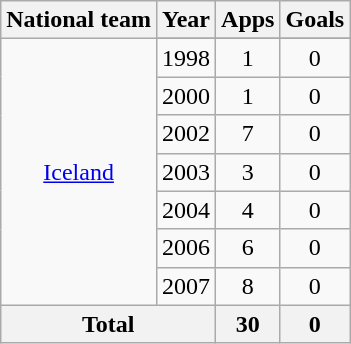<table class="wikitable" style="text-align:center">
<tr>
<th>National team</th>
<th>Year</th>
<th>Apps</th>
<th>Goals</th>
</tr>
<tr>
<td rowspan=8><a href='#'>Iceland</a></td>
</tr>
<tr>
<td>1998</td>
<td>1</td>
<td>0</td>
</tr>
<tr>
<td>2000</td>
<td>1</td>
<td>0</td>
</tr>
<tr>
<td>2002</td>
<td>7</td>
<td>0</td>
</tr>
<tr>
<td>2003</td>
<td>3</td>
<td>0</td>
</tr>
<tr>
<td>2004</td>
<td>4</td>
<td>0</td>
</tr>
<tr>
<td>2006</td>
<td>6</td>
<td>0</td>
</tr>
<tr>
<td>2007</td>
<td>8</td>
<td>0</td>
</tr>
<tr>
<th colspan=2>Total</th>
<th>30</th>
<th>0</th>
</tr>
</table>
